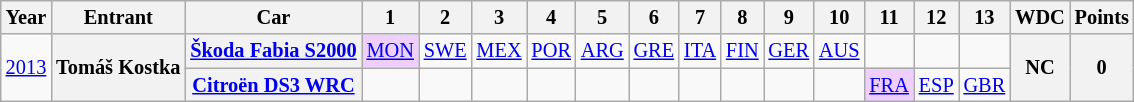<table class="wikitable" style="text-align:center; font-size:85%">
<tr>
<th>Year</th>
<th>Entrant</th>
<th>Car</th>
<th>1</th>
<th>2</th>
<th>3</th>
<th>4</th>
<th>5</th>
<th>6</th>
<th>7</th>
<th>8</th>
<th>9</th>
<th>10</th>
<th>11</th>
<th>12</th>
<th>13</th>
<th>WDC</th>
<th>Points</th>
</tr>
<tr>
<td rowspan=2><a href='#'>2013</a></td>
<th rowspan=2 nowrap>Tomáš Kostka</th>
<th nowrap><a href='#'>Škoda Fabia S2000</a></th>
<td style="background:#EFCFFF;"><a href='#'>MON</a><br></td>
<td><a href='#'>SWE</a></td>
<td><a href='#'>MEX</a></td>
<td><a href='#'>POR</a></td>
<td><a href='#'>ARG</a></td>
<td><a href='#'>GRE</a></td>
<td><a href='#'>ITA</a></td>
<td><a href='#'>FIN</a></td>
<td><a href='#'>GER</a></td>
<td><a href='#'>AUS</a></td>
<td></td>
<td></td>
<td></td>
<th rowspan=2>NC</th>
<th rowspan=2>0</th>
</tr>
<tr>
<th nowrap><a href='#'>Citroën DS3 WRC</a></th>
<td></td>
<td></td>
<td></td>
<td></td>
<td></td>
<td></td>
<td></td>
<td></td>
<td></td>
<td></td>
<td style="background:#EFCFFF;"><a href='#'>FRA</a><br></td>
<td><a href='#'>ESP</a></td>
<td><a href='#'>GBR</a></td>
</tr>
</table>
